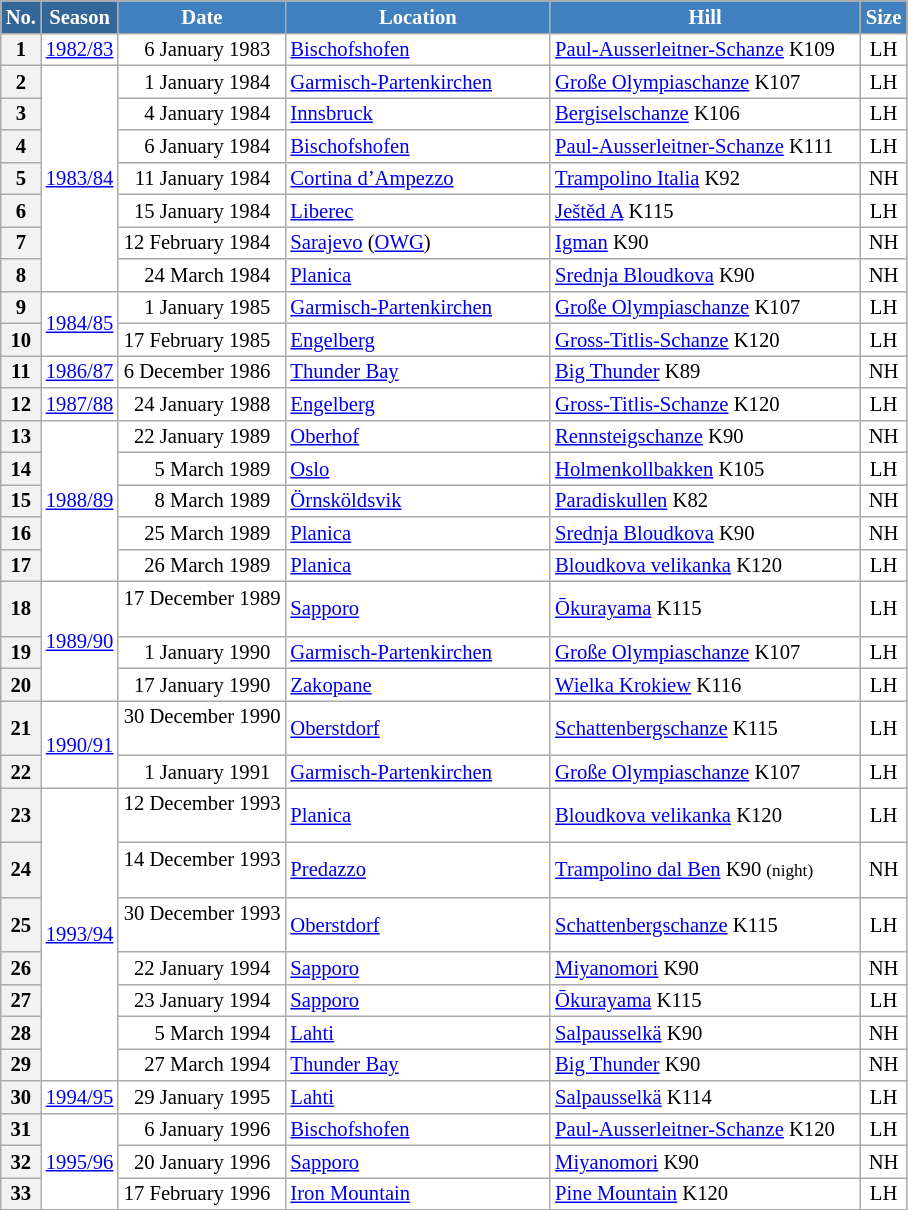<table class="wikitable sortable" style="font-size:86%; line-height:15px; text-align:left; border:grey solid 1px; border-collapse:collapse; background:#ffffff;">
<tr style="background:#efefef;">
<th style="background-color:#369; color:white; width:10px;">No.</th>
<th style="background-color:#369; color:white;  width:30px;">Season</th>
<th style="background-color:#4180be; color:white; width:105px;">Date</th>
<th style="background-color:#4180be; color:white; width:170px;">Location</th>
<th style="background-color:#4180be; color:white; width:200px;">Hill</th>
<th style="background-color:#4180be; color:white; width:25px;">Size</th>
</tr>
<tr>
<th scope=row style="text-align:center;">1</th>
<td align=center><a href='#'>1982/83</a></td>
<td align=right>6 January 1983  </td>
<td> <a href='#'>Bischofshofen</a></td>
<td><a href='#'>Paul-Ausserleitner-Schanze</a> K109</td>
<td align=center>LH</td>
</tr>
<tr>
<th scope=row style="text-align:center;">2</th>
<td align=center rowspan=7><a href='#'>1983/84</a></td>
<td align=right>1 January 1984  </td>
<td> <a href='#'>Garmisch-Partenkirchen</a></td>
<td><a href='#'>Große Olympiaschanze</a> K107</td>
<td align=center>LH</td>
</tr>
<tr>
<th scope=row style="text-align:center;">3</th>
<td align=right>4 January 1984  </td>
<td> <a href='#'>Innsbruck</a></td>
<td><a href='#'>Bergiselschanze</a> K106</td>
<td align=center>LH</td>
</tr>
<tr>
<th scope=row style="text-align:center;">4</th>
<td align=right>6 January 1984  </td>
<td> <a href='#'>Bischofshofen</a></td>
<td><a href='#'>Paul-Ausserleitner-Schanze</a> K111</td>
<td align=center>LH</td>
</tr>
<tr>
<th scope=row style="text-align:center;">5</th>
<td align=right>11 January 1984  </td>
<td> <a href='#'>Cortina d’Ampezzo</a></td>
<td><a href='#'>Trampolino Italia</a> K92</td>
<td align=center>NH</td>
</tr>
<tr>
<th scope=row style="text-align:center;">6</th>
<td align=right>15 January 1984  </td>
<td> <a href='#'>Liberec</a></td>
<td><a href='#'>Ještěd A</a> K115</td>
<td align=center>LH</td>
</tr>
<tr>
<th scope=row style="text-align:center;">7</th>
<td align=right>12 February 1984  </td>
<td> <a href='#'>Sarajevo</a> (<a href='#'>OWG</a>)</td>
<td><a href='#'>Igman</a> K90</td>
<td align=center>NH</td>
</tr>
<tr>
<th scope=row style="text-align:center;">8</th>
<td align=right>24 March 1984  </td>
<td> <a href='#'>Planica</a></td>
<td><a href='#'>Srednja Bloudkova</a> K90</td>
<td align=center>NH</td>
</tr>
<tr>
<th scope=row style="text-align:center;">9</th>
<td align=center rowspan=2><a href='#'>1984/85</a></td>
<td align=right>1 January 1985  </td>
<td> <a href='#'>Garmisch-Partenkirchen</a></td>
<td><a href='#'>Große Olympiaschanze</a> K107</td>
<td align=center>LH</td>
</tr>
<tr>
<th scope=row style="text-align:center;">10</th>
<td align=right>17 February 1985  </td>
<td> <a href='#'>Engelberg</a></td>
<td><a href='#'>Gross-Titlis-Schanze</a> K120</td>
<td align=center>LH</td>
</tr>
<tr>
<th scope=row style="text-align:center;">11</th>
<td align=center><a href='#'>1986/87</a></td>
<td align=right>6 December 1986  </td>
<td> <a href='#'>Thunder Bay</a></td>
<td><a href='#'>Big Thunder</a> K89</td>
<td align=center>NH</td>
</tr>
<tr>
<th scope=row style="text-align:center;">12</th>
<td align=center><a href='#'>1987/88</a></td>
<td align=right>24 January 1988  </td>
<td> <a href='#'>Engelberg</a></td>
<td><a href='#'>Gross-Titlis-Schanze</a> K120</td>
<td align=center>LH</td>
</tr>
<tr>
<th scope=row style="text-align:center;">13</th>
<td align=center rowspan=5><a href='#'>1988/89</a></td>
<td align=right>22 January 1989  </td>
<td> <a href='#'>Oberhof</a></td>
<td><a href='#'>Rennsteigschanze</a> K90</td>
<td align=center>NH</td>
</tr>
<tr>
<th scope=row style="text-align:center;">14</th>
<td align=right>5 March 1989  </td>
<td> <a href='#'>Oslo</a></td>
<td><a href='#'>Holmenkollbakken</a> K105</td>
<td align=center>LH</td>
</tr>
<tr>
<th scope=row style="text-align:center;">15</th>
<td align=right>8 March 1989  </td>
<td> <a href='#'>Örnsköldsvik</a></td>
<td><a href='#'>Paradiskullen</a> K82</td>
<td align=center>NH</td>
</tr>
<tr>
<th scope=row style="text-align:center;">16</th>
<td align=right>25 March 1989  </td>
<td> <a href='#'>Planica</a></td>
<td><a href='#'>Srednja Bloudkova</a> K90</td>
<td align=center>NH</td>
</tr>
<tr>
<th scope=row style="text-align:center;">17</th>
<td align=right>26 March 1989  </td>
<td> <a href='#'>Planica</a></td>
<td><a href='#'>Bloudkova velikanka</a> K120</td>
<td align=center>LH</td>
</tr>
<tr>
<th scope=row style="text-align:center;">18</th>
<td align=center rowspan=3><a href='#'>1989/90</a></td>
<td align=right>17 December 1989  </td>
<td> <a href='#'>Sapporo</a></td>
<td><a href='#'>Ōkurayama</a> K115</td>
<td align=center>LH</td>
</tr>
<tr>
<th scope=row style="text-align:center;">19</th>
<td align=right>1 January 1990  </td>
<td> <a href='#'>Garmisch-Partenkirchen</a></td>
<td><a href='#'>Große Olympiaschanze</a> K107</td>
<td align=center>LH</td>
</tr>
<tr>
<th scope=row style="text-align:center;">20</th>
<td align=right>17 January 1990  </td>
<td> <a href='#'>Zakopane</a></td>
<td><a href='#'>Wielka Krokiew</a> K116</td>
<td align=center>LH</td>
</tr>
<tr>
<th scope=row style="text-align:center;">21</th>
<td align=center rowspan=2><a href='#'>1990/91</a></td>
<td align=right>30 December 1990  </td>
<td> <a href='#'>Oberstdorf</a></td>
<td><a href='#'>Schattenbergschanze</a> K115</td>
<td align=center>LH</td>
</tr>
<tr>
<th scope=row style="text-align:center;">22</th>
<td align=right>1 January 1991  </td>
<td> <a href='#'>Garmisch-Partenkirchen</a></td>
<td><a href='#'>Große Olympiaschanze</a> K107</td>
<td align=center>LH</td>
</tr>
<tr>
<th scope=row style="text-align:center;">23</th>
<td align=center rowspan=7><a href='#'>1993/94</a></td>
<td align=right>12 December 1993  </td>
<td> <a href='#'>Planica</a></td>
<td><a href='#'>Bloudkova velikanka</a> K120</td>
<td align=center>LH</td>
</tr>
<tr>
<th scope=row style="text-align:center;">24</th>
<td align=right>14 December 1993  </td>
<td> <a href='#'>Predazzo</a></td>
<td><a href='#'>Trampolino dal Ben</a> K90 <small>(night)</small></td>
<td align=center>NH</td>
</tr>
<tr>
<th scope=row style="text-align:center;">25</th>
<td align=right>30 December 1993  </td>
<td> <a href='#'>Oberstdorf</a></td>
<td><a href='#'>Schattenbergschanze</a> K115</td>
<td align=center>LH</td>
</tr>
<tr>
<th scope=row style="text-align:center;">26</th>
<td align=right>22 January 1994  </td>
<td> <a href='#'>Sapporo</a></td>
<td><a href='#'>Miyanomori</a> K90</td>
<td align=center>NH</td>
</tr>
<tr>
<th scope=row style="text-align:center;">27</th>
<td align=right>23 January 1994  </td>
<td> <a href='#'>Sapporo</a></td>
<td><a href='#'>Ōkurayama</a> K115</td>
<td align=center>LH</td>
</tr>
<tr>
<th scope=row style="text-align:center;">28</th>
<td align=right>5 March 1994  </td>
<td> <a href='#'>Lahti</a></td>
<td><a href='#'>Salpausselkä</a> K90</td>
<td align=center>NH</td>
</tr>
<tr>
<th scope=row style="text-align:center;">29</th>
<td align=right>27 March 1994  </td>
<td> <a href='#'>Thunder Bay</a></td>
<td><a href='#'>Big Thunder</a> K90</td>
<td align=center>NH</td>
</tr>
<tr>
<th scope=row style="text-align:center;">30</th>
<td align=center><a href='#'>1994/95</a></td>
<td align=right>29 January 1995  </td>
<td> <a href='#'>Lahti</a></td>
<td><a href='#'>Salpausselkä</a> K114</td>
<td align=center>LH</td>
</tr>
<tr>
<th scope=row style="text-align:center;">31</th>
<td align=center rowspan=3><a href='#'>1995/96</a></td>
<td align=right>6 January 1996  </td>
<td> <a href='#'>Bischofshofen</a></td>
<td><a href='#'>Paul-Ausserleitner-Schanze</a> K120</td>
<td align=center>LH</td>
</tr>
<tr>
<th scope=row style="text-align:center;">32</th>
<td align=right>20 January 1996  </td>
<td> <a href='#'>Sapporo</a></td>
<td><a href='#'>Miyanomori</a> K90</td>
<td align=center>NH</td>
</tr>
<tr>
<th scope=row style="text-align:center;">33</th>
<td align=right>17 February 1996  </td>
<td> <a href='#'>Iron Mountain</a></td>
<td><a href='#'>Pine Mountain</a> K120</td>
<td align=center>LH</td>
</tr>
</table>
